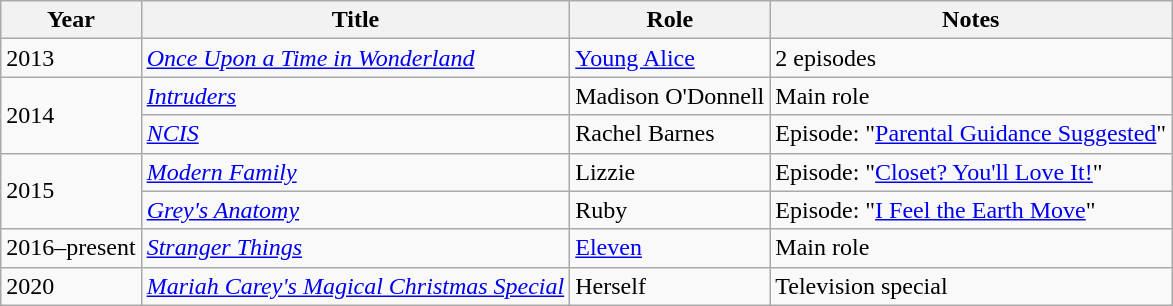<table class="wikitable sortable">
<tr>
<th>Year</th>
<th>Title</th>
<th>Role</th>
<th class="unsortable">Notes</th>
</tr>
<tr>
<td>2013</td>
<td><em><a href='#'>Once Upon a Time in Wonderland</a></em></td>
<td><a href='#'>Young Alice</a></td>
<td>2 episodes</td>
</tr>
<tr>
<td rowspan="2">2014</td>
<td><em><a href='#'>Intruders</a></em></td>
<td>Madison O'Donnell</td>
<td>Main role</td>
</tr>
<tr>
<td><em><a href='#'>NCIS</a></em></td>
<td>Rachel Barnes</td>
<td>Episode: "<a href='#'>Parental Guidance Suggested</a>"</td>
</tr>
<tr>
<td rowspan="2">2015</td>
<td><em><a href='#'>Modern Family</a></em></td>
<td>Lizzie</td>
<td>Episode: "<a href='#'>Closet? You'll Love It!</a>"</td>
</tr>
<tr>
<td><em><a href='#'>Grey's Anatomy</a></em></td>
<td>Ruby</td>
<td>Episode: "<a href='#'>I Feel the Earth Move</a>"</td>
</tr>
<tr>
<td>2016–present</td>
<td><em><a href='#'>Stranger Things</a></em></td>
<td><a href='#'>Eleven</a></td>
<td>Main role</td>
</tr>
<tr>
<td>2020</td>
<td><em><a href='#'>Mariah Carey's Magical Christmas Special</a></em></td>
<td>Herself</td>
<td>Television special</td>
</tr>
</table>
